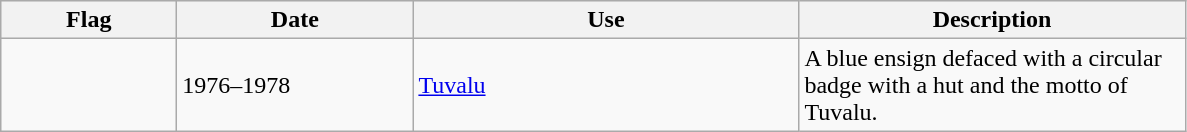<table class="wikitable">
<tr style="background:#efefef;">
<th style="width:110px;">Flag</th>
<th style="width:150px;">Date</th>
<th style="width:250px;">Use</th>
<th style="width:250px;">Description</th>
</tr>
<tr>
<td></td>
<td>1976–1978</td>
<td><a href='#'>Tuvalu</a></td>
<td>A blue ensign defaced with a circular badge with a hut and the motto of Tuvalu.</td>
</tr>
</table>
